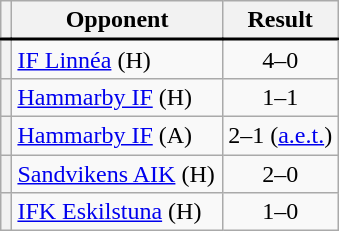<table class="wikitable plainrowheaders" style="text-align:center;margin-left:1em;float:right;clear:right;min-width:226px">
<tr>
<th scope="col"></th>
<th scope="col">Opponent</th>
<th scope="col">Result</th>
</tr>
<tr style="border-top:2px solid black">
<th scope="row" style="text-align:center"></th>
<td align="left"><a href='#'>IF Linnéa</a> (H)</td>
<td>4–0</td>
</tr>
<tr>
<th scope="row" style="text-align:center"></th>
<td align="left"><a href='#'>Hammarby IF</a> (H)</td>
<td>1–1</td>
</tr>
<tr>
<th scope="row" style="text-align:center"></th>
<td align="left"><a href='#'>Hammarby IF</a> (A)</td>
<td>2–1 (<a href='#'>a.e.t.</a>)</td>
</tr>
<tr>
<th scope="row" style="text-align:center"></th>
<td align="left"><a href='#'>Sandvikens AIK</a> (H)</td>
<td>2–0</td>
</tr>
<tr>
<th scope="row" style="text-align:center"></th>
<td align="left"><a href='#'>IFK Eskilstuna</a> (H)</td>
<td>1–0</td>
</tr>
</table>
